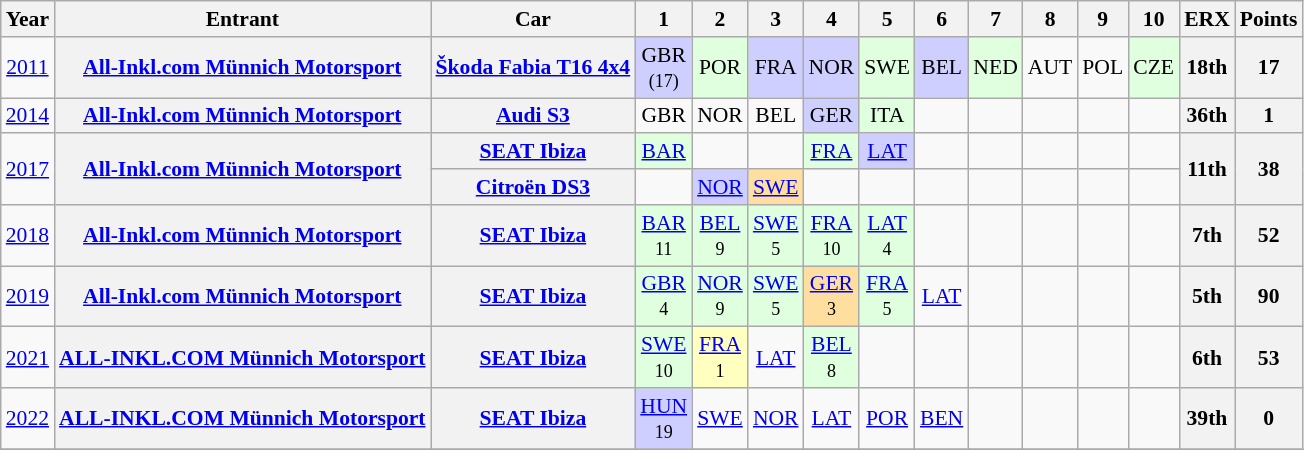<table class="wikitable" border="1" style="text-align:center; font-size:90%;">
<tr valign="top">
<th>Year</th>
<th>Entrant</th>
<th>Car</th>
<th>1</th>
<th>2</th>
<th>3</th>
<th>4</th>
<th>5</th>
<th>6</th>
<th>7</th>
<th>8</th>
<th>9</th>
<th>10</th>
<th>ERX</th>
<th>Points</th>
</tr>
<tr>
<td><a href='#'>2011</a></td>
<th><a href='#'>All-Inkl.com Münnich Motorsport</a></th>
<th><a href='#'>Škoda Fabia T16 4x4</a></th>
<td style="background:#CFCFFF;">GBR<br><small>(17)</small></td>
<td style="background:#DFFFDF;">POR<br></td>
<td style="background:#CFCFFF;">FRA<br></td>
<td style="background:#CFCFFF;">NOR<br></td>
<td style="background:#DFFFDF;">SWE<br></td>
<td style="background:#CFCFFF;">BEL<br></td>
<td style="background:#DFFFDF;">NED<br></td>
<td>AUT</td>
<td>POL</td>
<td style="background:#DFFFDF;">CZE<br></td>
<th>18th</th>
<th>17</th>
</tr>
<tr>
<td><a href='#'>2014</a></td>
<th><a href='#'>All-Inkl.com Münnich Motorsport</a></th>
<th><a href='#'>Audi S3</a></th>
<td>GBR</td>
<td>NOR</td>
<td>BEL</td>
<td style="background:#CFCFFF;">GER<br></td>
<td style="background:#DFFFDF;">ITA<br></td>
<td></td>
<td></td>
<td></td>
<td></td>
<td></td>
<th>36th</th>
<th>1</th>
</tr>
<tr>
<td rowspan=2 align="left"><a href='#'>2017</a></td>
<th rowspan=2 align="left"><a href='#'>All-Inkl.com Münnich Motorsport</a></th>
<th><a href='#'>SEAT Ibiza</a></th>
<td style="background:#DFFFDF;"><a href='#'>BAR</a><br></td>
<td></td>
<td></td>
<td style="background:#DFFFDF;"><a href='#'>FRA</a><br></td>
<td style="background:#CFCFFF;"><a href='#'>LAT</a><br></td>
<td></td>
<td></td>
<td></td>
<td></td>
<td></td>
<th rowspan=2 align="left">11th</th>
<th rowspan=2 align="left">38</th>
</tr>
<tr>
<th><a href='#'>Citroën DS3</a></th>
<td></td>
<td style="background:#CFCFFF;"><a href='#'>NOR</a><br></td>
<td style="background:#FFDF9F;"><a href='#'>SWE</a><br></td>
<td></td>
<td></td>
<td></td>
<td></td>
<td></td>
<td></td>
<td></td>
</tr>
<tr>
<td><a href='#'>2018</a></td>
<th><a href='#'>All-Inkl.com Münnich Motorsport</a></th>
<th><a href='#'>SEAT Ibiza</a></th>
<td style="background:#DFFFDF;"><a href='#'>BAR</a><br><small>11</small></td>
<td style="background:#DFFFDF;"><a href='#'>BEL</a><br><small>9</small></td>
<td style="background:#DFFFDF;"><a href='#'>SWE</a><br><small>5</small></td>
<td style="background:#DFFFDF;"><a href='#'>FRA</a><br><small>10</small></td>
<td style="background:#DFFFDF;"><a href='#'>LAT</a><br><small>4</small></td>
<td></td>
<td></td>
<td></td>
<td></td>
<td></td>
<th>7th</th>
<th>52</th>
</tr>
<tr>
<td><a href='#'>2019</a></td>
<th><a href='#'>All-Inkl.com Münnich Motorsport</a></th>
<th><a href='#'>SEAT Ibiza</a></th>
<td style="background:#DFFFDF;"><a href='#'>GBR</a><br><small>4</small></td>
<td style="background:#DFFFDF;"><a href='#'>NOR</a><br><small>9</small></td>
<td style="background:#DFFFDF;"><a href='#'>SWE</a><br><small>5</small></td>
<td style="background:#FFDF9F;"><a href='#'>GER</a><br><small>3</small></td>
<td style="background:#DFFFDF;"><a href='#'>FRA</a><br><small>5</small></td>
<td><a href='#'>LAT</a></td>
<td></td>
<td></td>
<td></td>
<td></td>
<th>5th</th>
<th>90</th>
</tr>
<tr>
<td><a href='#'>2021</a></td>
<th><a href='#'>ALL-INKL.COM Münnich Motorsport</a></th>
<th><a href='#'>SEAT Ibiza</a></th>
<td style="background:#DFFFDF;"><a href='#'>SWE</a><br><small>10</small></td>
<td style="background:#ffffbf;"><a href='#'>FRA</a><br><small>1</small></td>
<td><a href='#'>LAT</a></td>
<td style="background:#DFFFDF;"><a href='#'>BEL</a><br><small>8</small></td>
<td></td>
<td></td>
<td></td>
<td></td>
<td></td>
<td></td>
<th>6th</th>
<th>53</th>
</tr>
<tr>
<td><a href='#'>2022</a></td>
<th><a href='#'>ALL-INKL.COM Münnich Motorsport</a></th>
<th><a href='#'>SEAT Ibiza</a></th>
<td style="background:#CFCFFF;"><a href='#'>HUN</a><br><small>19</small></td>
<td><a href='#'>SWE</a></td>
<td><a href='#'>NOR</a></td>
<td><a href='#'>LAT</a></td>
<td><a href='#'>POR</a></td>
<td><a href='#'>BEN</a></td>
<td></td>
<td></td>
<td></td>
<td></td>
<th>39th</th>
<th>0</th>
</tr>
<tr>
</tr>
</table>
